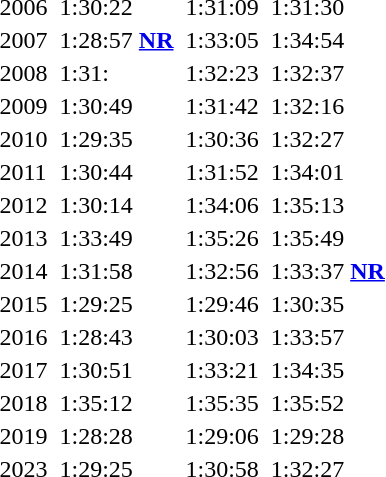<table>
<tr>
<td>2006</td>
<td></td>
<td>1:30:22</td>
<td></td>
<td>1:31:09</td>
<td></td>
<td>1:31:30</td>
</tr>
<tr>
<td>2007</td>
<td></td>
<td>1:28:57 <strong><a href='#'>NR</a></strong></td>
<td></td>
<td>1:33:05</td>
<td></td>
<td>1:34:54</td>
</tr>
<tr>
<td>2008</td>
<td></td>
<td>1:31:</td>
<td></td>
<td>1:32:23</td>
<td></td>
<td>1:32:37</td>
</tr>
<tr>
<td>2009</td>
<td></td>
<td>1:30:49</td>
<td></td>
<td>1:31:42</td>
<td></td>
<td>1:32:16</td>
</tr>
<tr>
<td>2010</td>
<td></td>
<td>1:29:35</td>
<td></td>
<td>1:30:36</td>
<td></td>
<td>1:32:27</td>
</tr>
<tr>
<td>2011</td>
<td></td>
<td>1:30:44</td>
<td></td>
<td>1:31:52</td>
<td></td>
<td>1:34:01</td>
</tr>
<tr>
<td>2012</td>
<td></td>
<td>1:30:14</td>
<td></td>
<td>1:34:06</td>
<td></td>
<td>1:35:13</td>
</tr>
<tr>
<td>2013</td>
<td></td>
<td>1:33:49</td>
<td></td>
<td>1:35:26</td>
<td></td>
<td>1:35:49</td>
</tr>
<tr>
<td>2014</td>
<td></td>
<td>1:31:58</td>
<td></td>
<td>1:32:56</td>
<td></td>
<td>1:33:37 <strong><a href='#'>NR</a></strong></td>
</tr>
<tr>
<td>2015</td>
<td></td>
<td>1:29:25</td>
<td></td>
<td>1:29:46</td>
<td></td>
<td>1:30:35</td>
</tr>
<tr>
<td>2016</td>
<td></td>
<td>1:28:43</td>
<td></td>
<td>1:30:03</td>
<td></td>
<td>1:33:57</td>
</tr>
<tr>
<td>2017</td>
<td></td>
<td>1:30:51</td>
<td></td>
<td>1:33:21</td>
<td></td>
<td>1:34:35</td>
</tr>
<tr>
<td>2018</td>
<td></td>
<td>1:35:12</td>
<td></td>
<td>1:35:35</td>
<td></td>
<td>1:35:52</td>
</tr>
<tr>
<td>2019</td>
<td></td>
<td>1:28:28</td>
<td></td>
<td>1:29:06</td>
<td></td>
<td>1:29:28</td>
</tr>
<tr>
<td>2023</td>
<td></td>
<td>1:29:25</td>
<td></td>
<td>1:30:58</td>
<td></td>
<td>1:32:27</td>
</tr>
</table>
